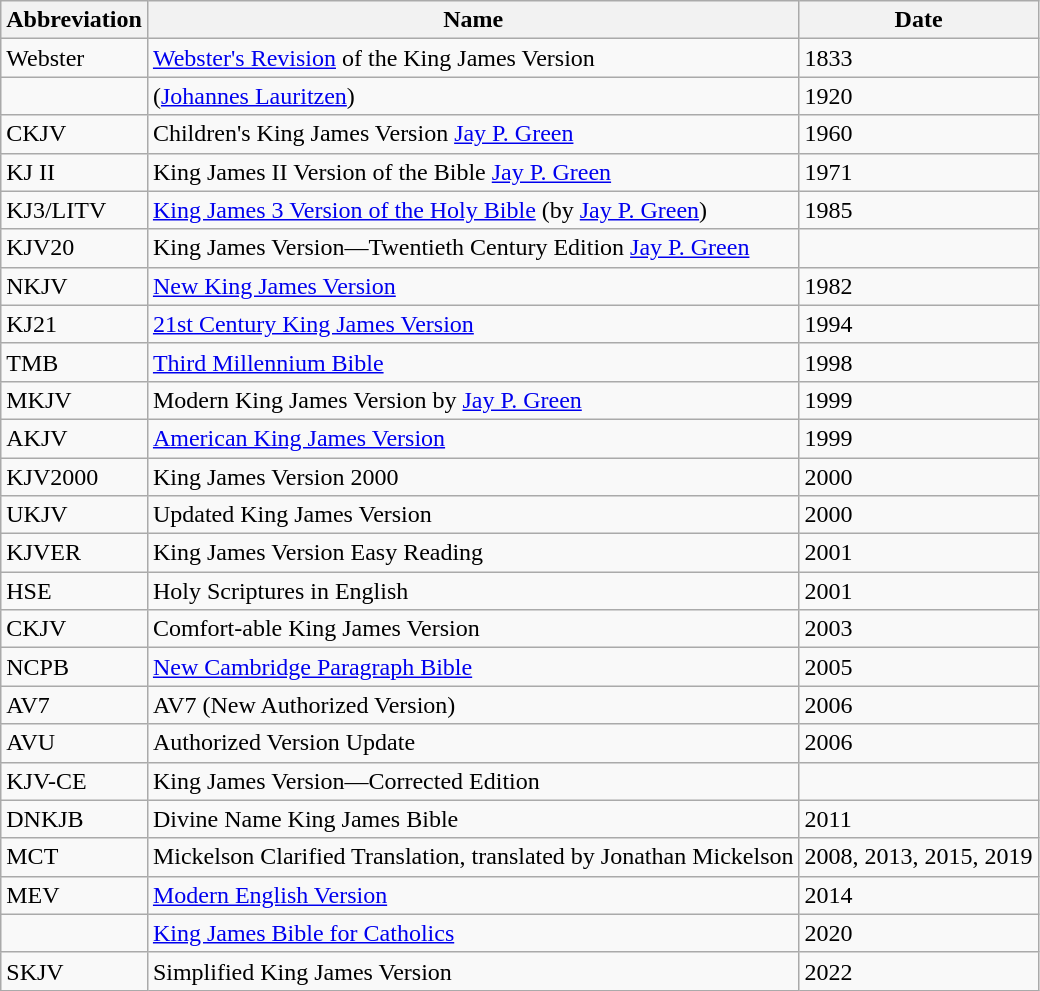<table class="sortable wikitable">
<tr>
<th>Abbreviation</th>
<th>Name</th>
<th>Date</th>
</tr>
<tr>
<td>Webster</td>
<td><a href='#'>Webster's Revision</a> of the King James Version</td>
<td>1833</td>
</tr>
<tr>
<td></td>
<td The Capitalized and Revised American Lutheran Translation New Testament and Psalms>(<a href='#'>Johannes Lauritzen</a>)</td>
<td>1920</td>
</tr>
<tr>
<td>CKJV</td>
<td>Children's King James Version <a href='#'>Jay P. Green</a></td>
<td>1960</td>
</tr>
<tr>
<td>KJ II</td>
<td>King James II Version of the Bible <a href='#'>Jay P. Green</a></td>
<td>1971</td>
</tr>
<tr>
<td>KJ3/LITV</td>
<td><a href='#'>King James 3 Version of the Holy Bible</a> (by <a href='#'>Jay P. Green</a>)</td>
<td>1985</td>
</tr>
<tr>
<td>KJV20</td>
<td>King James Version—Twentieth Century Edition <a href='#'>Jay P. Green</a></td>
<td></td>
</tr>
<tr>
<td>NKJV</td>
<td><a href='#'>New King James Version</a></td>
<td>1982</td>
</tr>
<tr>
<td>KJ21</td>
<td><a href='#'>21st Century King James Version</a></td>
<td>1994</td>
</tr>
<tr>
<td>TMB</td>
<td><a href='#'>Third Millennium Bible</a></td>
<td>1998</td>
</tr>
<tr>
<td>MKJV</td>
<td>Modern King James Version by <a href='#'>Jay P. Green</a></td>
<td>1999</td>
</tr>
<tr>
<td>AKJV</td>
<td><a href='#'>American King James Version</a></td>
<td>1999</td>
</tr>
<tr>
<td>KJV2000</td>
<td>King James Version 2000</td>
<td>2000</td>
</tr>
<tr>
<td>UKJV</td>
<td>Updated King James Version</td>
<td>2000</td>
</tr>
<tr>
<td>KJVER</td>
<td>King James Version Easy Reading</td>
<td>2001</td>
</tr>
<tr>
<td>HSE</td>
<td>Holy Scriptures in English</td>
<td>2001</td>
</tr>
<tr>
<td>CKJV</td>
<td>Comfort-able King James Version</td>
<td>2003</td>
</tr>
<tr>
<td>NCPB</td>
<td><a href='#'>New Cambridge Paragraph Bible</a></td>
<td>2005</td>
</tr>
<tr>
<td>AV7</td>
<td>AV7 (New Authorized Version)</td>
<td>2006</td>
</tr>
<tr>
<td>AVU</td>
<td>Authorized Version Update</td>
<td>2006</td>
</tr>
<tr>
<td>KJV-CE</td>
<td>King James Version—Corrected Edition</td>
<td></td>
</tr>
<tr>
<td>DNKJB</td>
<td>Divine Name King James Bible</td>
<td>2011</td>
</tr>
<tr>
<td>MCT</td>
<td>Mickelson Clarified Translation, translated by Jonathan Mickelson</td>
<td>2008, 2013, 2015, 2019</td>
</tr>
<tr>
<td>MEV</td>
<td><a href='#'>Modern English Version</a></td>
<td>2014</td>
</tr>
<tr>
<td></td>
<td><a href='#'>King James Bible for Catholics</a></td>
<td>2020</td>
</tr>
<tr>
<td>SKJV</td>
<td>Simplified King James Version</td>
<td>2022</td>
</tr>
</table>
